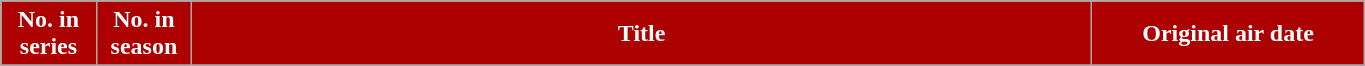<table class="wikitable plainrowheaders" style="width:72%;">
<tr>
<th scope="col" style="background-color: #AD0000; color: #FFFFFF;" width=7%>No. in<br>series</th>
<th scope="col" style="background-color: #AD0000; color: #FFFFFF;" width=7%>No. in<br>season</th>
<th scope="col" style="background-color: #AD0000; color: #FFFFFF;">Title</th>
<th scope="col" style="background-color: #AD0000; color: #FFFFFF;" width=20%>Original air date</th>
</tr>
<tr>
</tr>
</table>
